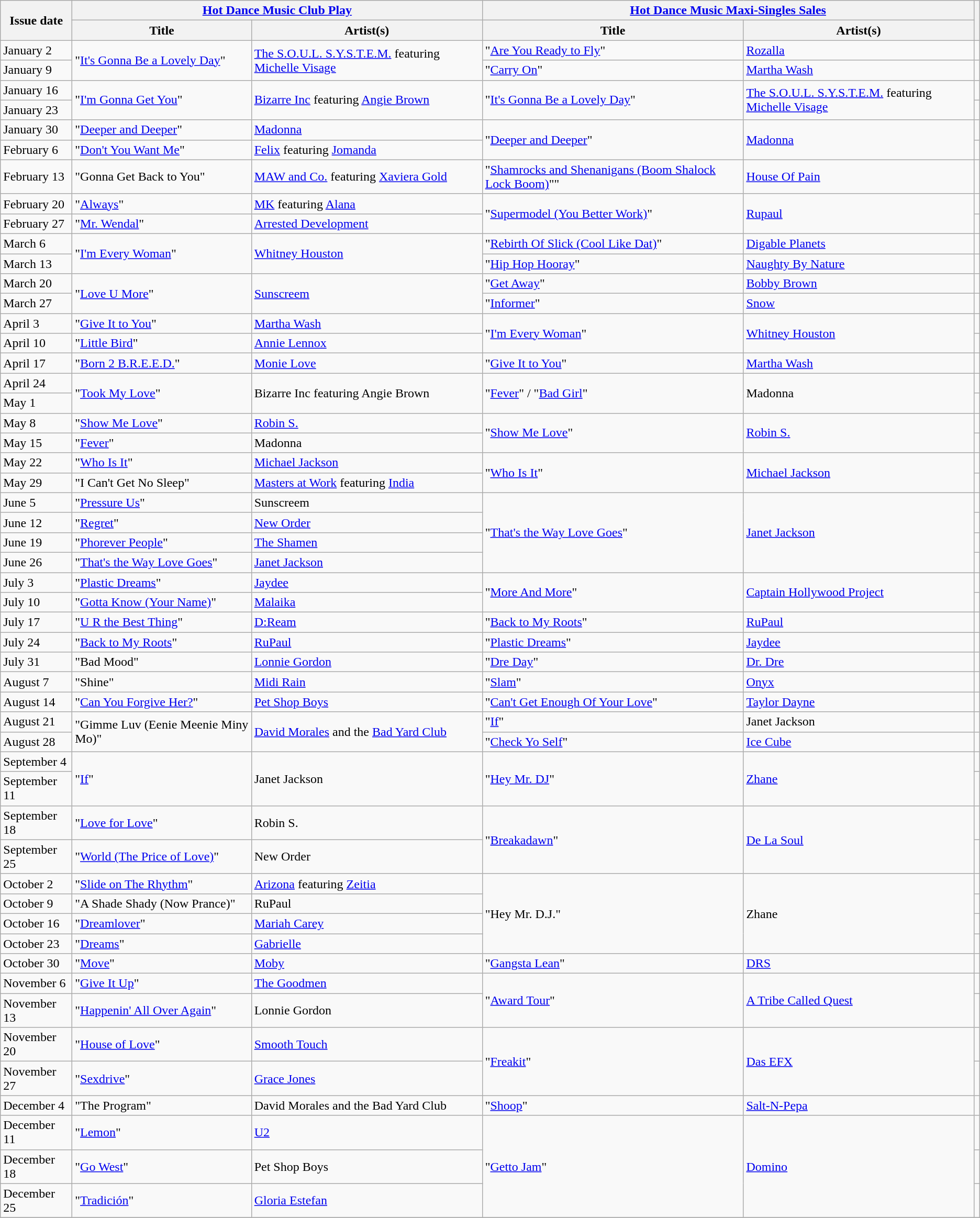<table class="wikitable sortable plainrowheaders">
<tr>
<th scope=col rowspan=2>Issue date</th>
<th scope=colgroup colspan=2><a href='#'>Hot Dance Music Club Play</a></th>
<th scope=colgroup colspan=2><a href='#'>Hot Dance Music Maxi-Singles Sales</a></th>
<th scope=col class=unsortable rowspan=2></th>
</tr>
<tr>
<th scope=col>Title</th>
<th scope=col>Artist(s)</th>
<th scope=col>Title</th>
<th scope=col>Artist(s)</th>
</tr>
<tr>
<td>January 2</td>
<td rowspan="2">"<a href='#'>It's Gonna Be a Lovely Day</a>"</td>
<td rowspan="2"><a href='#'>The S.O.U.L. S.Y.S.T.E.M.</a> featuring <a href='#'>Michelle Visage</a></td>
<td>"<a href='#'>Are You Ready to Fly</a>"</td>
<td><a href='#'>Rozalla</a></td>
<td></td>
</tr>
<tr>
<td>January 9</td>
<td>"<a href='#'>Carry On</a>"</td>
<td><a href='#'>Martha Wash</a></td>
<td></td>
</tr>
<tr>
<td>January 16</td>
<td rowspan="2">"<a href='#'>I'm Gonna Get You</a>"</td>
<td rowspan="2"><a href='#'>Bizarre Inc</a> featuring <a href='#'>Angie Brown</a></td>
<td rowspan="2">"<a href='#'>It's Gonna Be a Lovely Day</a>"</td>
<td rowspan="2"><a href='#'>The S.O.U.L. S.Y.S.T.E.M.</a> featuring <a href='#'>Michelle Visage</a></td>
<td></td>
</tr>
<tr>
<td>January 23</td>
<td></td>
</tr>
<tr>
<td>January 30</td>
<td>"<a href='#'>Deeper and Deeper</a>"</td>
<td><a href='#'>Madonna</a></td>
<td rowspan="2">"<a href='#'>Deeper and Deeper</a>"</td>
<td rowspan="2"><a href='#'>Madonna</a></td>
<td></td>
</tr>
<tr>
<td>February 6</td>
<td>"<a href='#'>Don't You Want Me</a>"</td>
<td><a href='#'>Felix</a> featuring <a href='#'>Jomanda</a></td>
<td></td>
</tr>
<tr>
<td>February 13</td>
<td>"Gonna Get Back to You"</td>
<td><a href='#'>MAW and Co.</a> featuring <a href='#'>Xaviera Gold</a></td>
<td>"<a href='#'>Shamrocks and Shenanigans (Boom Shalock Lock Boom)</a>""</td>
<td><a href='#'>House Of Pain</a></td>
<td></td>
</tr>
<tr>
<td>February 20</td>
<td>"<a href='#'>Always</a>"</td>
<td><a href='#'>MK</a> featuring <a href='#'>Alana</a></td>
<td rowspan="2">"<a href='#'>Supermodel (You Better Work)</a>"</td>
<td rowspan="2"><a href='#'>Rupaul</a></td>
<td></td>
</tr>
<tr>
<td>February 27</td>
<td>"<a href='#'>Mr. Wendal</a>"</td>
<td><a href='#'>Arrested Development</a></td>
<td></td>
</tr>
<tr>
<td>March 6</td>
<td rowspan="2">"<a href='#'>I'm Every Woman</a>"</td>
<td rowspan="2"><a href='#'>Whitney Houston</a></td>
<td>"<a href='#'>Rebirth Of Slick (Cool Like Dat)</a>"</td>
<td><a href='#'>Digable Planets</a></td>
<td></td>
</tr>
<tr>
<td>March 13</td>
<td>"<a href='#'>Hip Hop Hooray</a>"</td>
<td><a href='#'>Naughty By Nature</a></td>
<td></td>
</tr>
<tr>
<td>March 20</td>
<td rowspan="2">"<a href='#'>Love U More</a>"</td>
<td rowspan="2"><a href='#'>Sunscreem</a></td>
<td>"<a href='#'>Get Away</a>"</td>
<td><a href='#'>Bobby Brown</a></td>
<td></td>
</tr>
<tr>
<td>March 27</td>
<td>"<a href='#'>Informer</a>"</td>
<td><a href='#'>Snow</a></td>
<td></td>
</tr>
<tr>
<td>April 3</td>
<td>"<a href='#'>Give It to You</a>"</td>
<td><a href='#'>Martha Wash</a></td>
<td rowspan="2">"<a href='#'>I'm Every Woman</a>"</td>
<td rowspan="2"><a href='#'>Whitney Houston</a></td>
<td></td>
</tr>
<tr>
<td>April 10</td>
<td>"<a href='#'>Little Bird</a>"</td>
<td><a href='#'>Annie Lennox</a></td>
<td></td>
</tr>
<tr>
<td>April 17</td>
<td>"<a href='#'>Born 2 B.R.E.E.D.</a>"</td>
<td><a href='#'>Monie Love</a></td>
<td>"<a href='#'>Give It to You</a>"</td>
<td><a href='#'>Martha Wash</a></td>
<td></td>
</tr>
<tr>
<td>April 24</td>
<td rowspan="2">"<a href='#'>Took My Love</a>"</td>
<td rowspan="2">Bizarre Inc featuring Angie Brown</td>
<td rowspan="2">"<a href='#'>Fever</a>" / "<a href='#'>Bad Girl</a>"</td>
<td rowspan="2">Madonna</td>
<td></td>
</tr>
<tr>
<td>May 1</td>
<td></td>
</tr>
<tr>
<td>May 8</td>
<td>"<a href='#'>Show Me Love</a>"</td>
<td><a href='#'>Robin S.</a></td>
<td rowspan="2">"<a href='#'>Show Me Love</a>"</td>
<td rowspan="2"><a href='#'>Robin S.</a></td>
<td></td>
</tr>
<tr>
<td>May 15</td>
<td>"<a href='#'>Fever</a>"</td>
<td>Madonna</td>
<td></td>
</tr>
<tr>
<td>May 22</td>
<td>"<a href='#'>Who Is It</a>"</td>
<td><a href='#'>Michael Jackson</a></td>
<td rowspan="2">"<a href='#'>Who Is It</a>"</td>
<td rowspan="2"><a href='#'>Michael Jackson</a></td>
<td></td>
</tr>
<tr>
<td>May 29</td>
<td>"I Can't Get No Sleep"</td>
<td><a href='#'>Masters at Work</a> featuring <a href='#'>India</a></td>
<td></td>
</tr>
<tr>
<td>June 5</td>
<td>"<a href='#'>Pressure Us</a>"</td>
<td>Sunscreem</td>
<td rowspan="4">"<a href='#'>That's the Way Love Goes</a>"</td>
<td rowspan="4"><a href='#'>Janet Jackson</a></td>
<td></td>
</tr>
<tr>
<td>June 12</td>
<td>"<a href='#'>Regret</a>"</td>
<td><a href='#'>New Order</a></td>
<td></td>
</tr>
<tr>
<td>June 19</td>
<td>"<a href='#'>Phorever People</a>"</td>
<td><a href='#'>The Shamen</a></td>
<td></td>
</tr>
<tr>
<td>June 26</td>
<td>"<a href='#'>That's the Way Love Goes</a>"</td>
<td><a href='#'>Janet Jackson</a></td>
<td></td>
</tr>
<tr>
<td>July 3</td>
<td>"<a href='#'>Plastic Dreams</a>"</td>
<td><a href='#'>Jaydee</a></td>
<td rowspan="2">"<a href='#'>More And More</a>"</td>
<td rowspan="2"><a href='#'>Captain Hollywood Project</a></td>
<td></td>
</tr>
<tr>
<td>July 10</td>
<td>"<a href='#'>Gotta Know (Your Name)</a>"</td>
<td><a href='#'>Malaika</a></td>
<td></td>
</tr>
<tr>
<td>July 17</td>
<td>"<a href='#'>U R the Best Thing</a>"</td>
<td><a href='#'>D:Ream</a></td>
<td>"<a href='#'>Back to My Roots</a>"</td>
<td><a href='#'>RuPaul</a></td>
<td></td>
</tr>
<tr>
<td>July 24</td>
<td>"<a href='#'>Back to My Roots</a>"</td>
<td><a href='#'>RuPaul</a></td>
<td>"<a href='#'>Plastic Dreams</a>"</td>
<td><a href='#'>Jaydee</a></td>
<td></td>
</tr>
<tr>
<td>July 31</td>
<td>"Bad Mood"</td>
<td><a href='#'>Lonnie Gordon</a></td>
<td>"<a href='#'>Dre Day</a>"</td>
<td><a href='#'>Dr. Dre</a></td>
<td></td>
</tr>
<tr>
<td>August 7</td>
<td>"Shine"</td>
<td><a href='#'>Midi Rain</a></td>
<td>"<a href='#'>Slam</a>"</td>
<td><a href='#'>Onyx</a></td>
<td></td>
</tr>
<tr>
<td>August 14</td>
<td>"<a href='#'>Can You Forgive Her?</a>"</td>
<td><a href='#'>Pet Shop Boys</a></td>
<td>"<a href='#'>Can't Get Enough Of Your Love</a>"</td>
<td><a href='#'>Taylor Dayne</a></td>
<td></td>
</tr>
<tr>
<td>August 21</td>
<td rowspan="2">"Gimme Luv (Eenie Meenie Miny Mo)"</td>
<td rowspan="2"><a href='#'>David Morales</a> and the <a href='#'>Bad Yard Club</a></td>
<td>"<a href='#'>If</a>"</td>
<td>Janet Jackson</td>
<td></td>
</tr>
<tr>
<td>August 28</td>
<td>"<a href='#'>Check Yo Self</a>"</td>
<td><a href='#'>Ice Cube</a></td>
<td></td>
</tr>
<tr>
<td>September 4</td>
<td rowspan="2">"<a href='#'>If</a>"</td>
<td rowspan="2">Janet Jackson</td>
<td rowspan="2">"<a href='#'>Hey Mr. DJ</a>"</td>
<td rowspan="2"><a href='#'>Zhane</a></td>
<td></td>
</tr>
<tr>
<td>September 11</td>
<td></td>
</tr>
<tr>
<td>September 18</td>
<td>"<a href='#'>Love for Love</a>"</td>
<td>Robin S.</td>
<td rowspan="2">"<a href='#'>Breakadawn</a>"</td>
<td rowspan="2"><a href='#'>De La Soul</a></td>
<td></td>
</tr>
<tr>
<td>September 25</td>
<td>"<a href='#'>World (The Price of Love)</a>"</td>
<td>New Order</td>
<td></td>
</tr>
<tr>
<td>October 2</td>
<td>"<a href='#'>Slide on The Rhythm</a>"</td>
<td><a href='#'>Arizona</a> featuring <a href='#'>Zeitia</a></td>
<td rowspan="4">"Hey Mr. D.J."</td>
<td rowspan="4">Zhane</td>
<td></td>
</tr>
<tr>
<td>October 9</td>
<td>"A Shade Shady (Now Prance)"</td>
<td>RuPaul</td>
<td></td>
</tr>
<tr>
<td>October 16</td>
<td>"<a href='#'>Dreamlover</a>"</td>
<td><a href='#'>Mariah Carey</a></td>
<td></td>
</tr>
<tr>
<td>October 23</td>
<td>"<a href='#'>Dreams</a>"</td>
<td><a href='#'>Gabrielle</a></td>
<td></td>
</tr>
<tr>
<td>October 30</td>
<td>"<a href='#'>Move</a>"</td>
<td><a href='#'>Moby</a></td>
<td>"<a href='#'>Gangsta Lean</a>"</td>
<td><a href='#'>DRS</a></td>
<td></td>
</tr>
<tr>
<td>November 6</td>
<td>"<a href='#'>Give It Up</a>"</td>
<td><a href='#'>The Goodmen</a></td>
<td rowspan="2">"<a href='#'>Award Tour</a>"</td>
<td rowspan="2"><a href='#'>A Tribe Called Quest</a></td>
<td></td>
</tr>
<tr>
<td>November 13</td>
<td>"<a href='#'>Happenin' All Over Again</a>"</td>
<td>Lonnie Gordon</td>
<td></td>
</tr>
<tr>
<td>November 20</td>
<td>"<a href='#'>House of Love</a>"</td>
<td><a href='#'>Smooth Touch</a></td>
<td rowspan="2">"<a href='#'>Freakit</a>"</td>
<td rowspan="2"><a href='#'>Das EFX</a></td>
<td></td>
</tr>
<tr>
<td>November 27</td>
<td>"<a href='#'>Sexdrive</a>"</td>
<td><a href='#'>Grace Jones</a></td>
<td></td>
</tr>
<tr>
<td>December 4</td>
<td>"The Program"</td>
<td>David Morales and the Bad Yard Club</td>
<td>"<a href='#'>Shoop</a>"</td>
<td><a href='#'>Salt-N-Pepa</a></td>
<td></td>
</tr>
<tr>
<td>December 11</td>
<td>"<a href='#'>Lemon</a>"</td>
<td><a href='#'>U2</a></td>
<td rowspan="3">"<a href='#'>Getto Jam</a>"</td>
<td rowspan="3"><a href='#'>Domino</a></td>
<td></td>
</tr>
<tr>
<td>December 18</td>
<td>"<a href='#'>Go West</a>"</td>
<td>Pet Shop Boys</td>
<td></td>
</tr>
<tr>
<td>December 25</td>
<td>"<a href='#'>Tradición</a>"</td>
<td><a href='#'>Gloria Estefan</a></td>
<td></td>
</tr>
<tr>
</tr>
</table>
